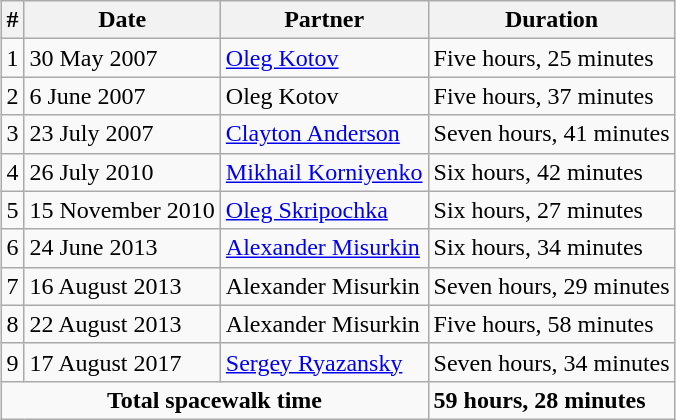<table class="wikitable" style="margin: 1em auto 1em auto;">
<tr>
<th>#</th>
<th>Date</th>
<th>Partner</th>
<th>Duration</th>
</tr>
<tr>
<td>1</td>
<td>30 May 2007</td>
<td> <a href='#'>Oleg Kotov</a></td>
<td>Five hours, 25 minutes</td>
</tr>
<tr>
<td>2</td>
<td>6 June 2007</td>
<td> Oleg Kotov</td>
<td>Five hours, 37 minutes</td>
</tr>
<tr>
<td>3</td>
<td>23 July 2007</td>
<td> <a href='#'>Clayton Anderson</a></td>
<td>Seven hours, 41 minutes</td>
</tr>
<tr>
<td>4</td>
<td>26 July 2010</td>
<td> <a href='#'>Mikhail Korniyenko</a></td>
<td>Six hours, 42 minutes</td>
</tr>
<tr>
<td>5</td>
<td>15 November 2010</td>
<td> <a href='#'>Oleg Skripochka</a></td>
<td>Six hours, 27 minutes</td>
</tr>
<tr>
<td>6</td>
<td>24 June 2013</td>
<td> <a href='#'>Alexander Misurkin</a></td>
<td>Six hours, 34 minutes</td>
</tr>
<tr>
<td>7</td>
<td>16 August 2013</td>
<td> Alexander Misurkin</td>
<td>Seven hours, 29 minutes</td>
</tr>
<tr>
<td>8</td>
<td>22 August 2013</td>
<td> Alexander Misurkin</td>
<td>Five hours, 58 minutes</td>
</tr>
<tr>
<td>9</td>
<td>17 August 2017</td>
<td> <a href='#'>Sergey Ryazansky</a></td>
<td>Seven hours, 34 minutes</td>
</tr>
<tr>
<td colspan="3" style="text-align:center;"><strong>Total spacewalk time</strong></td>
<td><strong>59 hours, 28 minutes</strong></td>
</tr>
</table>
